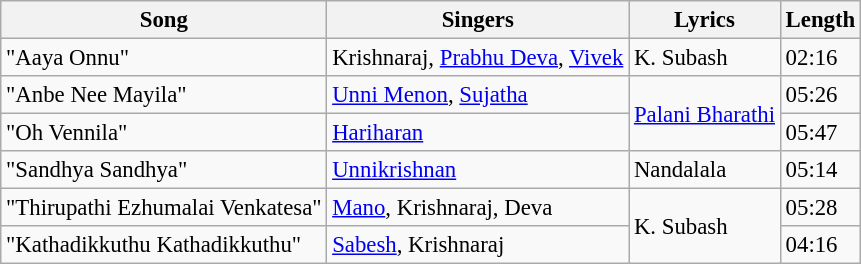<table class="wikitable" style="font-size: 95%;">
<tr>
<th>Song</th>
<th>Singers</th>
<th>Lyrics</th>
<th>Length</th>
</tr>
<tr>
<td>"Aaya Onnu"</td>
<td>Krishnaraj, <a href='#'>Prabhu Deva</a>, <a href='#'>Vivek</a></td>
<td>K. Subash</td>
<td>02:16</td>
</tr>
<tr>
<td>"Anbe Nee Mayila"</td>
<td><a href='#'>Unni Menon</a>, <a href='#'>Sujatha</a></td>
<td rowspan=2><a href='#'>Palani Bharathi</a></td>
<td>05:26</td>
</tr>
<tr>
<td>"Oh Vennila"</td>
<td><a href='#'>Hariharan</a></td>
<td>05:47</td>
</tr>
<tr>
<td>"Sandhya Sandhya"</td>
<td><a href='#'>Unnikrishnan</a></td>
<td>Nandalala</td>
<td>05:14</td>
</tr>
<tr>
<td>"Thirupathi Ezhumalai Venkatesa"</td>
<td><a href='#'>Mano</a>, Krishnaraj, Deva</td>
<td rowspan=2>K. Subash</td>
<td>05:28</td>
</tr>
<tr>
<td>"Kathadikkuthu Kathadikkuthu"</td>
<td><a href='#'>Sabesh</a>, Krishnaraj</td>
<td>04:16</td>
</tr>
</table>
